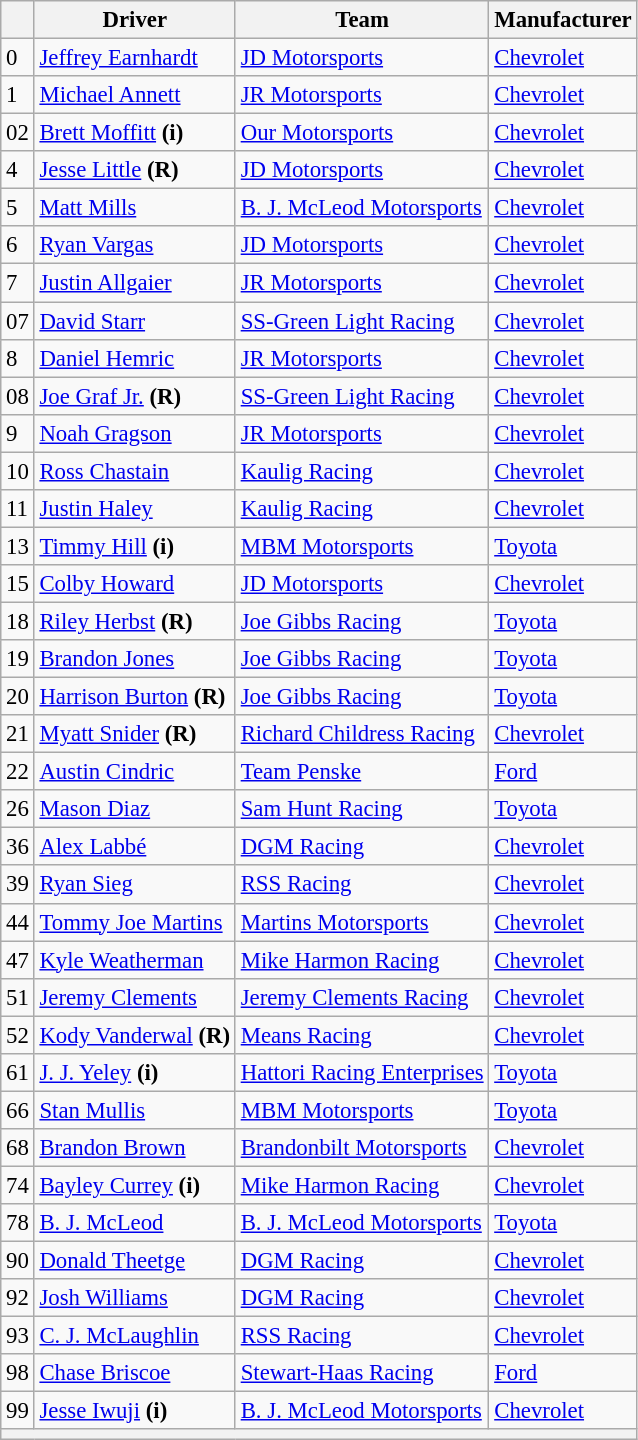<table class="wikitable" style="font-size:95%">
<tr>
<th></th>
<th>Driver</th>
<th>Team</th>
<th>Manufacturer</th>
</tr>
<tr>
<td>0</td>
<td><a href='#'>Jeffrey Earnhardt</a></td>
<td><a href='#'>JD Motorsports</a></td>
<td><a href='#'>Chevrolet</a></td>
</tr>
<tr>
<td>1</td>
<td><a href='#'>Michael Annett</a></td>
<td><a href='#'>JR Motorsports</a></td>
<td><a href='#'>Chevrolet</a></td>
</tr>
<tr>
<td>02</td>
<td><a href='#'>Brett Moffitt</a> <strong>(i)</strong></td>
<td><a href='#'>Our Motorsports</a></td>
<td><a href='#'>Chevrolet</a></td>
</tr>
<tr>
<td>4</td>
<td><a href='#'>Jesse Little</a> <strong>(R)</strong></td>
<td><a href='#'>JD Motorsports</a></td>
<td><a href='#'>Chevrolet</a></td>
</tr>
<tr>
<td>5</td>
<td><a href='#'>Matt Mills</a></td>
<td><a href='#'>B. J. McLeod Motorsports</a></td>
<td><a href='#'>Chevrolet</a></td>
</tr>
<tr>
<td>6</td>
<td><a href='#'>Ryan Vargas</a></td>
<td><a href='#'>JD Motorsports</a></td>
<td><a href='#'>Chevrolet</a></td>
</tr>
<tr>
<td>7</td>
<td><a href='#'>Justin Allgaier</a></td>
<td><a href='#'>JR Motorsports</a></td>
<td><a href='#'>Chevrolet</a></td>
</tr>
<tr>
<td>07</td>
<td><a href='#'>David Starr</a></td>
<td><a href='#'>SS-Green Light Racing</a></td>
<td><a href='#'>Chevrolet</a></td>
</tr>
<tr>
<td>8</td>
<td><a href='#'>Daniel Hemric</a></td>
<td><a href='#'>JR Motorsports</a></td>
<td><a href='#'>Chevrolet</a></td>
</tr>
<tr>
<td>08</td>
<td><a href='#'>Joe Graf Jr.</a> <strong>(R)</strong></td>
<td><a href='#'>SS-Green Light Racing</a></td>
<td><a href='#'>Chevrolet</a></td>
</tr>
<tr>
<td>9</td>
<td><a href='#'>Noah Gragson</a></td>
<td><a href='#'>JR Motorsports</a></td>
<td><a href='#'>Chevrolet</a></td>
</tr>
<tr>
<td>10</td>
<td><a href='#'>Ross Chastain</a></td>
<td><a href='#'>Kaulig Racing</a></td>
<td><a href='#'>Chevrolet</a></td>
</tr>
<tr>
<td>11</td>
<td><a href='#'>Justin Haley</a></td>
<td><a href='#'>Kaulig Racing</a></td>
<td><a href='#'>Chevrolet</a></td>
</tr>
<tr>
<td>13</td>
<td><a href='#'>Timmy Hill</a> <strong>(i)</strong></td>
<td><a href='#'>MBM Motorsports</a></td>
<td><a href='#'>Toyota</a></td>
</tr>
<tr>
<td>15</td>
<td><a href='#'>Colby Howard</a></td>
<td><a href='#'>JD Motorsports</a></td>
<td><a href='#'>Chevrolet</a></td>
</tr>
<tr>
<td>18</td>
<td><a href='#'>Riley Herbst</a> <strong>(R)</strong></td>
<td><a href='#'>Joe Gibbs Racing</a></td>
<td><a href='#'>Toyota</a></td>
</tr>
<tr>
<td>19</td>
<td><a href='#'>Brandon Jones</a></td>
<td><a href='#'>Joe Gibbs Racing</a></td>
<td><a href='#'>Toyota</a></td>
</tr>
<tr>
<td>20</td>
<td><a href='#'>Harrison Burton</a> <strong>(R)</strong></td>
<td><a href='#'>Joe Gibbs Racing</a></td>
<td><a href='#'>Toyota</a></td>
</tr>
<tr>
<td>21</td>
<td><a href='#'>Myatt Snider</a> <strong>(R)</strong></td>
<td><a href='#'>Richard Childress Racing</a></td>
<td><a href='#'>Chevrolet</a></td>
</tr>
<tr>
<td>22</td>
<td><a href='#'>Austin Cindric</a></td>
<td><a href='#'>Team Penske</a></td>
<td><a href='#'>Ford</a></td>
</tr>
<tr>
<td>26</td>
<td><a href='#'>Mason Diaz</a></td>
<td><a href='#'>Sam Hunt Racing</a></td>
<td><a href='#'>Toyota</a></td>
</tr>
<tr>
<td>36</td>
<td><a href='#'>Alex Labbé</a></td>
<td><a href='#'>DGM Racing</a></td>
<td><a href='#'>Chevrolet</a></td>
</tr>
<tr>
<td>39</td>
<td><a href='#'>Ryan Sieg</a></td>
<td><a href='#'>RSS Racing</a></td>
<td><a href='#'>Chevrolet</a></td>
</tr>
<tr>
<td>44</td>
<td><a href='#'>Tommy Joe Martins</a></td>
<td><a href='#'>Martins Motorsports</a></td>
<td><a href='#'>Chevrolet</a></td>
</tr>
<tr>
<td>47</td>
<td><a href='#'>Kyle Weatherman</a></td>
<td><a href='#'>Mike Harmon Racing</a></td>
<td><a href='#'>Chevrolet</a></td>
</tr>
<tr>
<td>51</td>
<td><a href='#'>Jeremy Clements</a></td>
<td><a href='#'>Jeremy Clements Racing</a></td>
<td><a href='#'>Chevrolet</a></td>
</tr>
<tr>
<td>52</td>
<td><a href='#'>Kody Vanderwal</a> <strong>(R)</strong></td>
<td><a href='#'>Means Racing</a></td>
<td><a href='#'>Chevrolet</a></td>
</tr>
<tr>
<td>61</td>
<td><a href='#'>J. J. Yeley</a> <strong>(i)</strong></td>
<td><a href='#'>Hattori Racing Enterprises</a></td>
<td><a href='#'>Toyota</a></td>
</tr>
<tr>
<td>66</td>
<td><a href='#'>Stan Mullis</a></td>
<td><a href='#'>MBM Motorsports</a></td>
<td><a href='#'>Toyota</a></td>
</tr>
<tr>
<td>68</td>
<td><a href='#'>Brandon Brown</a></td>
<td><a href='#'>Brandonbilt Motorsports</a></td>
<td><a href='#'>Chevrolet</a></td>
</tr>
<tr>
<td>74</td>
<td><a href='#'>Bayley Currey</a> <strong>(i)</strong></td>
<td><a href='#'>Mike Harmon Racing</a></td>
<td><a href='#'>Chevrolet</a></td>
</tr>
<tr>
<td>78</td>
<td><a href='#'>B. J. McLeod</a></td>
<td><a href='#'>B. J. McLeod Motorsports</a></td>
<td><a href='#'>Toyota</a></td>
</tr>
<tr>
<td>90</td>
<td><a href='#'>Donald Theetge</a></td>
<td><a href='#'>DGM Racing</a></td>
<td><a href='#'>Chevrolet</a></td>
</tr>
<tr>
<td>92</td>
<td><a href='#'>Josh Williams</a></td>
<td><a href='#'>DGM Racing</a></td>
<td><a href='#'>Chevrolet</a></td>
</tr>
<tr>
<td>93</td>
<td><a href='#'>C. J. McLaughlin</a></td>
<td><a href='#'>RSS Racing</a></td>
<td><a href='#'>Chevrolet</a></td>
</tr>
<tr>
<td>98</td>
<td><a href='#'>Chase Briscoe</a></td>
<td><a href='#'>Stewart-Haas Racing</a></td>
<td><a href='#'>Ford</a></td>
</tr>
<tr>
<td>99</td>
<td><a href='#'>Jesse Iwuji</a> <strong>(i)</strong></td>
<td><a href='#'>B. J. McLeod Motorsports</a></td>
<td><a href='#'>Chevrolet</a></td>
</tr>
<tr>
<th colspan="6"></th>
</tr>
</table>
